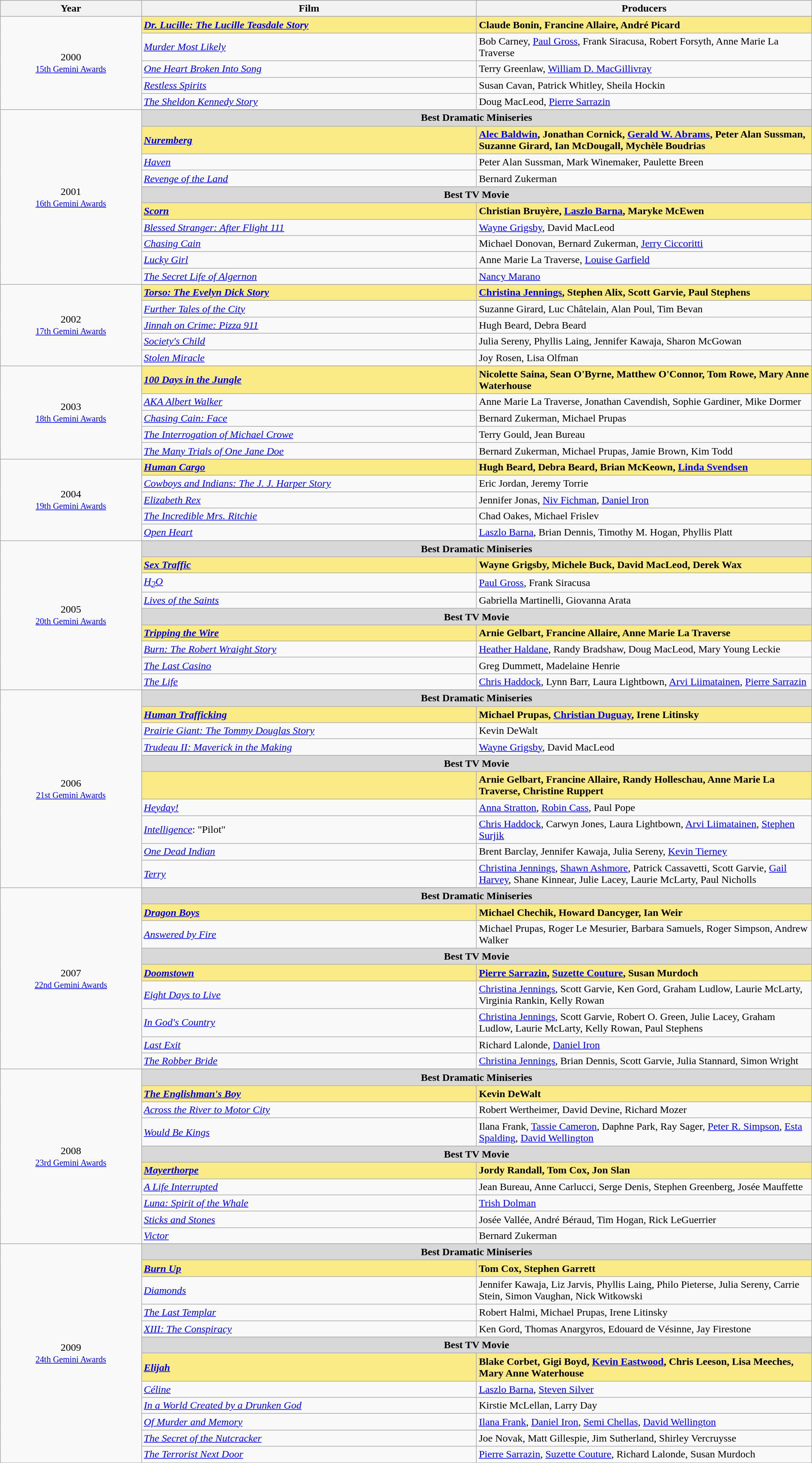<table class="wikitable" style="width:100%;">
<tr style="background:#bebebe;">
<th style="width:8%;">Year</th>
<th style="width:19%;">Film</th>
<th style="width:19%;">Producers</th>
</tr>
<tr>
<td rowspan="6" align="center">2000 <br> <small><a href='#'>15th Gemini Awards</a></small></td>
</tr>
<tr style="background:#FAEB86;">
<td><strong><em><a href='#'>Dr. Lucille: The Lucille Teasdale Story</a></em></strong></td>
<td><strong>Claude Bonin, Francine Allaire, André Picard</strong></td>
</tr>
<tr>
<td><em><a href='#'>Murder Most Likely</a></em></td>
<td>Bob Carney, <a href='#'>Paul Gross</a>, Frank Siracusa, Robert Forsyth, Anne Marie La Traverse</td>
</tr>
<tr>
<td><em><a href='#'>One Heart Broken Into Song</a></em></td>
<td>Terry Greenlaw, <a href='#'>William D. MacGillivray</a></td>
</tr>
<tr>
<td><em><a href='#'>Restless Spirits</a></em></td>
<td>Susan Cavan, Patrick Whitley, Sheila Hockin</td>
</tr>
<tr>
<td><em><a href='#'>The Sheldon Kennedy Story</a></em></td>
<td>Doug MacLeod, <a href='#'>Pierre Sarrazin</a></td>
</tr>
<tr>
<td rowspan="11" align="center">2001 <br> <small><a href='#'>16th Gemini Awards</a></small></td>
</tr>
<tr>
<td colspan=2 align=center style="background:#D8D8D8;"><strong>Best Dramatic Miniseries</strong></td>
</tr>
<tr style="background:#FAEB86;">
<td><strong><em><a href='#'>Nuremberg</a></em></strong></td>
<td><strong><a href='#'>Alec Baldwin</a>, Jonathan Cornick, <a href='#'>Gerald W. Abrams</a>, Peter Alan Sussman, Suzanne Girard, Ian McDougall, Mychèle Boudrias</strong></td>
</tr>
<tr>
<td><em><a href='#'>Haven</a></em></td>
<td>Peter Alan Sussman, Mark Winemaker, Paulette Breen</td>
</tr>
<tr>
<td><em><a href='#'>Revenge of the Land</a></em></td>
<td>Bernard Zukerman</td>
</tr>
<tr>
<td colspan=2 align=center style="background:#D8D8D8;"><strong>Best TV Movie</strong></td>
</tr>
<tr style="background:#FAEB86;">
<td><strong><em><a href='#'>Scorn</a></em></strong></td>
<td><strong>Christian Bruyère, <a href='#'>Laszlo Barna</a>, Maryke McEwen</strong></td>
</tr>
<tr>
<td><em><a href='#'>Blessed Stranger: After Flight 111</a></em></td>
<td><a href='#'>Wayne Grigsby</a>, David MacLeod</td>
</tr>
<tr>
<td><em><a href='#'>Chasing Cain</a></em></td>
<td>Michael Donovan, Bernard Zukerman, <a href='#'>Jerry Ciccoritti</a></td>
</tr>
<tr>
<td><em><a href='#'>Lucky Girl</a></em></td>
<td>Anne Marie La Traverse, <a href='#'>Louise Garfield</a></td>
</tr>
<tr>
<td><em><a href='#'>The Secret Life of Algernon</a></em></td>
<td><a href='#'>Nancy Marano</a></td>
</tr>
<tr>
<td rowspan="6" align="center">2002 <br> <small><a href='#'>17th Gemini Awards</a></small></td>
</tr>
<tr style="background:#FAEB86;">
<td><strong><em><a href='#'>Torso: The Evelyn Dick Story</a></em></strong></td>
<td><strong><a href='#'>Christina Jennings</a>, Stephen Alix, Scott Garvie, Paul Stephens</strong></td>
</tr>
<tr>
<td><em><a href='#'>Further Tales of the City</a></em></td>
<td>Suzanne Girard, Luc Châtelain, Alan Poul, Tim Bevan</td>
</tr>
<tr>
<td><em><a href='#'>Jinnah on Crime: Pizza 911</a></em></td>
<td>Hugh Beard, Debra Beard</td>
</tr>
<tr>
<td><em><a href='#'>Society's Child</a></em></td>
<td>Julia Sereny, Phyllis Laing, Jennifer Kawaja, Sharon McGowan</td>
</tr>
<tr>
<td><em><a href='#'>Stolen Miracle</a></em></td>
<td>Joy Rosen, Lisa Olfman</td>
</tr>
<tr>
<td rowspan="6" align="center">2003 <br> <small><a href='#'>18th Gemini Awards</a></small></td>
</tr>
<tr style="background:#FAEB86;">
<td><strong><em><a href='#'>100 Days in the Jungle</a></em></strong></td>
<td><strong>Nicolette Saina, Sean O'Byrne, Matthew O'Connor, Tom Rowe, Mary Anne Waterhouse</strong></td>
</tr>
<tr>
<td><em><a href='#'>AKA Albert Walker</a></em></td>
<td>Anne Marie La Traverse, Jonathan Cavendish, Sophie Gardiner, Mike Dormer</td>
</tr>
<tr>
<td><em><a href='#'>Chasing Cain: Face</a></em></td>
<td>Bernard Zukerman, Michael Prupas</td>
</tr>
<tr>
<td><em><a href='#'>The Interrogation of Michael Crowe</a></em></td>
<td>Terry Gould, Jean Bureau</td>
</tr>
<tr>
<td><em><a href='#'>The Many Trials of One Jane Doe</a></em></td>
<td>Bernard Zukerman, Michael Prupas, Jamie Brown, Kim Todd</td>
</tr>
<tr>
<td rowspan="6" align="center">2004 <br> <small><a href='#'>19th Gemini Awards</a></small></td>
</tr>
<tr style="background:#FAEB86;">
<td><strong><em><a href='#'>Human Cargo</a></em></strong></td>
<td><strong>Hugh Beard, Debra Beard, Brian McKeown, <a href='#'>Linda Svendsen</a></strong></td>
</tr>
<tr>
<td><em><a href='#'>Cowboys and Indians: The J. J. Harper Story</a></em></td>
<td>Eric Jordan, Jeremy Torrie</td>
</tr>
<tr>
<td><em><a href='#'>Elizabeth Rex</a></em></td>
<td>Jennifer Jonas, <a href='#'>Niv Fichman</a>, <a href='#'>Daniel Iron</a></td>
</tr>
<tr>
<td><em><a href='#'>The Incredible Mrs. Ritchie</a></em></td>
<td>Chad Oakes, Michael Frislev</td>
</tr>
<tr>
<td><em><a href='#'>Open Heart</a></em></td>
<td><a href='#'>Laszlo Barna</a>, Brian Dennis, Timothy M. Hogan, Phyllis Platt</td>
</tr>
<tr>
<td rowspan="10" align="center">2005 <br> <small><a href='#'>20th Gemini Awards</a></small></td>
</tr>
<tr>
<td colspan=2 align=center style="background:#D8D8D8;"><strong>Best Dramatic Miniseries</strong></td>
</tr>
<tr style="background:#FAEB86;">
<td><strong><em><a href='#'>Sex Traffic</a></em></strong></td>
<td><strong>Wayne Grigsby, Michele Buck, David MacLeod, Derek Wax</strong></td>
</tr>
<tr>
<td><em><a href='#'>H<sub>2</sub>O</a></em></td>
<td><a href='#'>Paul Gross</a>, Frank Siracusa</td>
</tr>
<tr>
<td><em><a href='#'>Lives of the Saints</a></em></td>
<td>Gabriella Martinelli, Giovanna Arata</td>
</tr>
<tr>
<td colspan=2 align=center style="background:#D8D8D8;"><strong>Best TV Movie</strong></td>
</tr>
<tr style="background:#FAEB86;">
<td><strong><em><a href='#'>Tripping the Wire</a></em></strong></td>
<td><strong>Arnie Gelbart, Francine Allaire, Anne Marie La Traverse</strong></td>
</tr>
<tr>
<td><em><a href='#'>Burn: The Robert Wraight Story</a></em></td>
<td><a href='#'>Heather Haldane</a>, Randy Bradshaw, Doug MacLeod, Mary Young Leckie</td>
</tr>
<tr>
<td><em><a href='#'>The Last Casino</a></em></td>
<td>Greg Dummett, Madelaine Henrie</td>
</tr>
<tr>
<td><em><a href='#'>The Life</a></em></td>
<td><a href='#'>Chris Haddock</a>, Lynn Barr, Laura Lightbown, <a href='#'>Arvi Liimatainen</a>, <a href='#'>Pierre Sarrazin</a></td>
</tr>
<tr>
<td rowspan="11" align="center">2006 <br> <small><a href='#'>21st Gemini Awards</a></small></td>
</tr>
<tr>
<td colspan=2 align=center style="background:#D8D8D8;"><strong>Best Dramatic Miniseries</strong></td>
</tr>
<tr style="background:#FAEB86;">
<td><strong><em><a href='#'>Human Trafficking</a></em></strong></td>
<td><strong>Michael Prupas, <a href='#'>Christian Duguay</a>, Irene Litinsky</strong></td>
</tr>
<tr>
<td><em><a href='#'>Prairie Giant: The Tommy Douglas Story</a></em></td>
<td>Kevin DeWalt</td>
</tr>
<tr>
<td><em><a href='#'>Trudeau II: Maverick in the Making</a></em></td>
<td><a href='#'>Wayne Grigsby</a>, David MacLeod</td>
</tr>
<tr>
<td colspan=2 align=center style="background:#D8D8D8;"><strong>Best TV Movie</strong></td>
</tr>
<tr style="background:#FAEB86;">
<td><strong><em></em></strong></td>
<td><strong>Arnie Gelbart, Francine Allaire, Randy Holleschau, Anne Marie La Traverse, Christine Ruppert</strong></td>
</tr>
<tr>
<td><em><a href='#'>Heyday!</a></em></td>
<td><a href='#'>Anna Stratton</a>, <a href='#'>Robin Cass</a>, Paul Pope</td>
</tr>
<tr>
<td><em><a href='#'>Intelligence</a></em>: "Pilot"</td>
<td><a href='#'>Chris Haddock</a>, Carwyn Jones, Laura Lightbown, <a href='#'>Arvi Liimatainen</a>, <a href='#'>Stephen Surjik</a></td>
</tr>
<tr>
<td><em><a href='#'>One Dead Indian</a></em></td>
<td>Brent Barclay, Jennifer Kawaja, Julia Sereny, <a href='#'>Kevin Tierney</a></td>
</tr>
<tr>
<td><em><a href='#'>Terry</a></em></td>
<td><a href='#'>Christina Jennings</a>, <a href='#'>Shawn Ashmore</a>, Patrick Cassavetti, Scott Garvie, <a href='#'>Gail Harvey</a>, Shane Kinnear, Julie Lacey, Laurie McLarty, Paul Nicholls</td>
</tr>
<tr>
<td rowspan="10" align="center">2007 <br> <small><a href='#'>22nd Gemini Awards</a></small></td>
</tr>
<tr>
<td colspan=2 align=center style="background:#D8D8D8;"><strong>Best Dramatic Miniseries</strong></td>
</tr>
<tr style="background:#FAEB86;">
<td><strong><em><a href='#'>Dragon Boys</a></em></strong></td>
<td><strong>Michael Chechik, Howard Dancyger, Ian Weir</strong></td>
</tr>
<tr>
<td><em><a href='#'>Answered by Fire</a></em></td>
<td>Michael Prupas, Roger Le Mesurier, Barbara Samuels, Roger Simpson, Andrew Walker</td>
</tr>
<tr>
<td colspan=2 align=center style="background:#D8D8D8;"><strong>Best TV Movie</strong></td>
</tr>
<tr style="background:#FAEB86;">
<td><strong><em><a href='#'>Doomstown</a></em></strong></td>
<td><strong><a href='#'>Pierre Sarrazin</a>, <a href='#'>Suzette Couture</a>, Susan Murdoch</strong></td>
</tr>
<tr>
<td><em><a href='#'>Eight Days to Live</a></em></td>
<td><a href='#'>Christina Jennings</a>, Scott Garvie, Ken Gord, Graham Ludlow, Laurie McLarty, Virginia Rankin, Kelly Rowan</td>
</tr>
<tr>
<td><em><a href='#'>In God's Country</a></em></td>
<td><a href='#'>Christina Jennings</a>, Scott Garvie, Robert O. Green, Julie Lacey, Graham Ludlow, Laurie McLarty, Kelly Rowan, Paul Stephens</td>
</tr>
<tr>
<td><em><a href='#'>Last Exit</a></em></td>
<td>Richard Lalonde, <a href='#'>Daniel Iron</a></td>
</tr>
<tr>
<td><em><a href='#'>The Robber Bride</a></em></td>
<td><a href='#'>Christina Jennings</a>, Brian Dennis, Scott Garvie, Julia Stannard, Simon Wright</td>
</tr>
<tr>
<td rowspan="11" align="center">2008 <br> <small><a href='#'>23rd Gemini Awards</a></small></td>
</tr>
<tr>
<td colspan=2 align=center style="background:#D8D8D8;"><strong>Best Dramatic Miniseries</strong></td>
</tr>
<tr style="background:#FAEB86;">
<td><strong><em><a href='#'>The Englishman's Boy</a></em></strong></td>
<td><strong>Kevin DeWalt</strong></td>
</tr>
<tr>
<td><em><a href='#'>Across the River to Motor City</a></em></td>
<td>Robert Wertheimer, David Devine, Richard Mozer</td>
</tr>
<tr>
<td><em><a href='#'>Would Be Kings</a></em></td>
<td>Ilana Frank, <a href='#'>Tassie Cameron</a>, Daphne Park, Ray Sager, <a href='#'>Peter R. Simpson</a>, <a href='#'>Esta Spalding</a>, <a href='#'>David Wellington</a></td>
</tr>
<tr>
<td colspan=2 align=center style="background:#D8D8D8;"><strong>Best TV Movie</strong></td>
</tr>
<tr style="background:#FAEB86;">
<td><strong><em><a href='#'>Mayerthorpe</a></em></strong></td>
<td><strong>Jordy Randall, Tom Cox, Jon Slan</strong></td>
</tr>
<tr>
<td><em><a href='#'>A Life Interrupted</a></em></td>
<td>Jean Bureau, Anne Carlucci, Serge Denis, Stephen Greenberg, Josée Mauffette</td>
</tr>
<tr>
<td><em><a href='#'>Luna: Spirit of the Whale</a></em></td>
<td><a href='#'>Trish Dolman</a></td>
</tr>
<tr>
<td><em><a href='#'>Sticks and Stones</a></em></td>
<td>Josée Vallée, André Béraud, Tim Hogan, Rick LeGuerrier</td>
</tr>
<tr>
<td><em><a href='#'>Victor</a></em></td>
<td>Bernard Zukerman</td>
</tr>
<tr>
<td rowspan="13" align="center">2009 <br> <small><a href='#'>24th Gemini Awards</a></small></td>
</tr>
<tr>
<td colspan=2 align=center style="background:#D8D8D8;"><strong>Best Dramatic Miniseries</strong></td>
</tr>
<tr style="background:#FAEB86;">
<td><strong><em><a href='#'>Burn Up</a></em></strong></td>
<td><strong>Tom Cox, Stephen Garrett</strong></td>
</tr>
<tr>
<td><em><a href='#'>Diamonds</a></em></td>
<td>Jennifer Kawaja, Liz Jarvis, Phyllis Laing, Philo Pieterse, Julia Sereny, Carrie Stein, Simon Vaughan, Nick Witkowski</td>
</tr>
<tr>
<td><em><a href='#'>The Last Templar</a></em></td>
<td>Robert Halmi, Michael Prupas, Irene Litinsky</td>
</tr>
<tr>
<td><em><a href='#'>XIII: The Conspiracy</a></em></td>
<td>Ken Gord, Thomas Anargyros, Edouard de Vésinne, Jay Firestone</td>
</tr>
<tr>
<td colspan=2 align=center style="background:#D8D8D8;"><strong>Best TV Movie</strong></td>
</tr>
<tr style="background:#FAEB86;">
<td><strong><em><a href='#'>Elijah</a></em></strong></td>
<td><strong>Blake Corbet, Gigi Boyd, <a href='#'>Kevin Eastwood</a>, Chris Leeson, Lisa Meeches, Mary Anne Waterhouse</strong></td>
</tr>
<tr>
<td><em><a href='#'>Céline</a></em></td>
<td><a href='#'>Laszlo Barna</a>, <a href='#'>Steven Silver</a></td>
</tr>
<tr>
<td><em><a href='#'>In a World Created by a Drunken God</a></em></td>
<td>Kirstie McLellan, Larry Day</td>
</tr>
<tr>
<td><em><a href='#'>Of Murder and Memory</a></em></td>
<td><a href='#'>Ilana Frank</a>, <a href='#'>Daniel Iron</a>, <a href='#'>Semi Chellas</a>, <a href='#'>David Wellington</a></td>
</tr>
<tr>
<td><em><a href='#'>The Secret of the Nutcracker</a></em></td>
<td>Joe Novak, Matt Gillespie, Jim Sutherland, Shirley Vercruysse</td>
</tr>
<tr>
<td><em><a href='#'>The Terrorist Next Door</a></em></td>
<td><a href='#'>Pierre Sarrazin</a>, <a href='#'>Suzette Couture</a>, Richard Lalonde, Susan Murdoch</td>
</tr>
</table>
